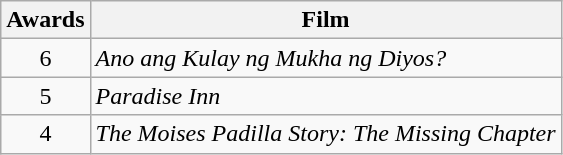<table class="wikitable" style="text-align:center">
<tr>
<th scope="col">Awards</th>
<th scope="col">Film</th>
</tr>
<tr>
<td>6</td>
<td align=left><em>Ano ang Kulay ng Mukha ng Diyos?</em></td>
</tr>
<tr>
<td>5</td>
<td align=left><em>Paradise Inn</em></td>
</tr>
<tr>
<td>4</td>
<td align=left><em>The Moises Padilla Story: The Missing Chapter</em></td>
</tr>
</table>
